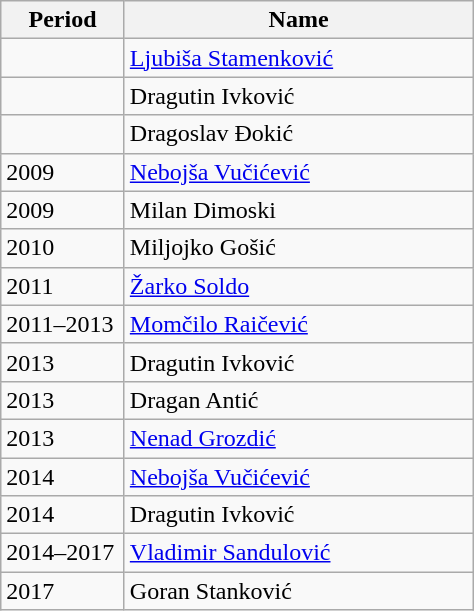<table class="wikitable">
<tr>
<th width="75">Period</th>
<th width="225">Name</th>
</tr>
<tr>
<td></td>
<td> <a href='#'>Ljubiša Stamenković</a></td>
</tr>
<tr>
<td></td>
<td> Dragutin Ivković</td>
</tr>
<tr>
<td></td>
<td> Dragoslav Đokić</td>
</tr>
<tr>
<td>2009</td>
<td> <a href='#'>Nebojša Vučićević</a></td>
</tr>
<tr>
<td>2009</td>
<td> Milan Dimoski</td>
</tr>
<tr>
<td>2010</td>
<td> Miljojko Gošić</td>
</tr>
<tr>
<td>2011</td>
<td> <a href='#'>Žarko Soldo</a></td>
</tr>
<tr>
<td>2011–2013</td>
<td> <a href='#'>Momčilo Raičević</a></td>
</tr>
<tr>
<td>2013</td>
<td> Dragutin Ivković</td>
</tr>
<tr>
<td>2013</td>
<td> Dragan Antić</td>
</tr>
<tr>
<td>2013</td>
<td> <a href='#'>Nenad Grozdić</a></td>
</tr>
<tr>
<td>2014</td>
<td> <a href='#'>Nebojša Vučićević</a></td>
</tr>
<tr>
<td>2014</td>
<td> Dragutin Ivković</td>
</tr>
<tr>
<td>2014–2017</td>
<td> <a href='#'>Vladimir Sandulović</a></td>
</tr>
<tr>
<td>2017</td>
<td> Goran Stanković</td>
</tr>
</table>
